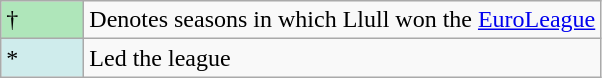<table class="wikitable">
<tr>
<td style="background:#AFE6BA; width:3em;">†</td>
<td>Denotes seasons in which Llull won the <a href='#'>EuroLeague</a></td>
</tr>
<tr>
<td style="background:#CFECEC; width:1em">*</td>
<td>Led the league</td>
</tr>
</table>
